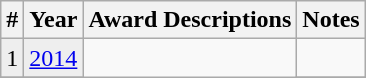<table class="wikitable">
<tr>
<th>#</th>
<th>Year</th>
<th>Award Descriptions</th>
<th>Notes</th>
</tr>
<tr>
<td style="background:#eeeeee">1</td>
<td style="background:#eeeeee"><a href='#'>2014</a></td>
<td rowspan="2"></td>
<td></td>
</tr>
<tr>
</tr>
</table>
